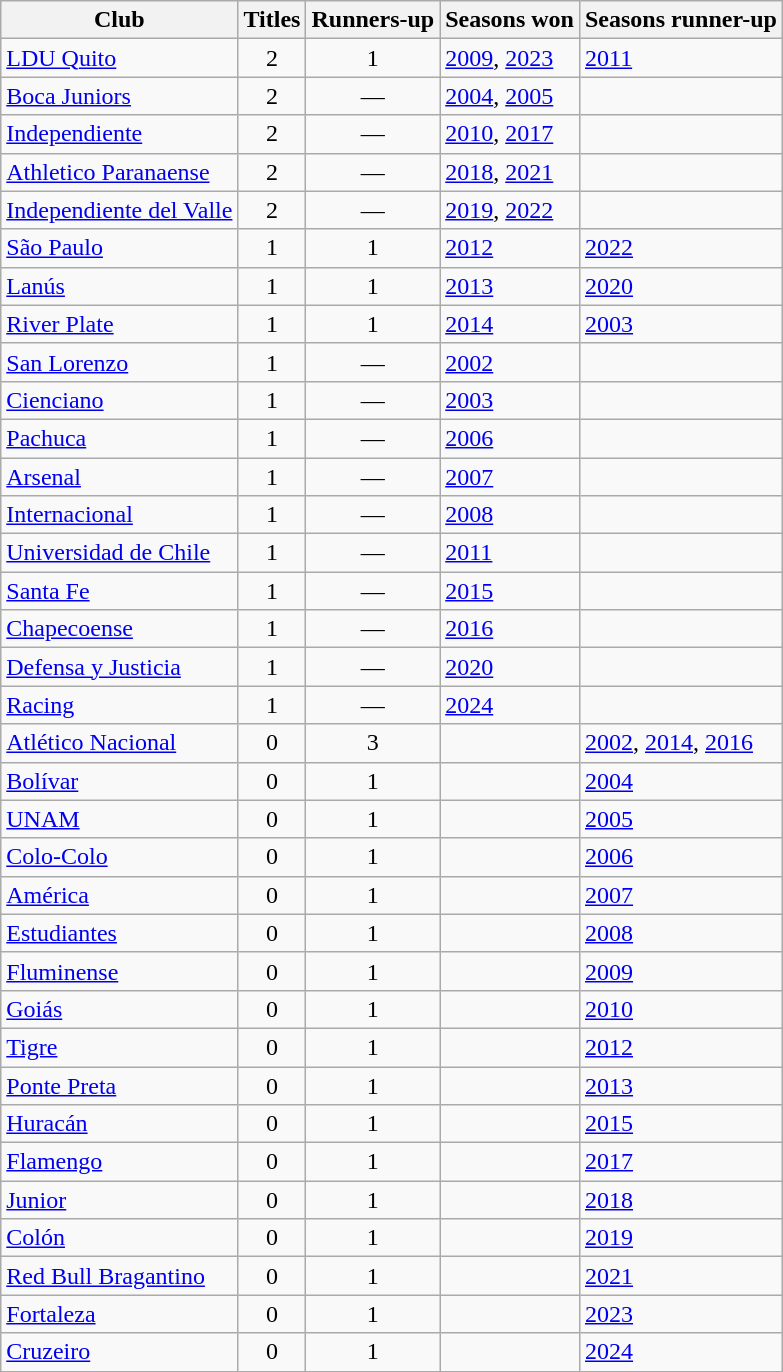<table class="wikitable sortable plainrowheaders">
<tr>
<th scope=col>Club</th>
<th scope=col>Titles</th>
<th scope=col>Runners-up</th>
<th scope=col>Seasons won</th>
<th scope=col>Seasons runner-up</th>
</tr>
<tr>
<td> <a href='#'>LDU Quito</a></td>
<td align=center>2</td>
<td align=center>1</td>
<td><a href='#'>2009</a>, <a href='#'>2023</a></td>
<td><a href='#'>2011</a></td>
</tr>
<tr>
<td> <a href='#'>Boca Juniors</a></td>
<td align=center>2</td>
<td align=center>—</td>
<td><a href='#'>2004</a>, <a href='#'>2005</a></td>
<td></td>
</tr>
<tr>
<td> <a href='#'>Independiente</a></td>
<td align=center>2</td>
<td align=center>—</td>
<td><a href='#'>2010</a>, <a href='#'>2017</a></td>
<td></td>
</tr>
<tr>
<td> <a href='#'>Athletico Paranaense</a></td>
<td align=center>2</td>
<td align=center>—</td>
<td><a href='#'>2018</a>, <a href='#'>2021</a></td>
<td></td>
</tr>
<tr>
<td> <a href='#'>Independiente del Valle</a></td>
<td align=center>2</td>
<td align=center>—</td>
<td><a href='#'>2019</a>, <a href='#'>2022</a></td>
<td></td>
</tr>
<tr>
<td> <a href='#'>São Paulo</a></td>
<td align=center>1</td>
<td align=center>1</td>
<td><a href='#'>2012</a></td>
<td><a href='#'>2022</a></td>
</tr>
<tr>
<td> <a href='#'>Lanús</a></td>
<td align=center>1</td>
<td align=center>1</td>
<td><a href='#'>2013</a></td>
<td><a href='#'>2020</a></td>
</tr>
<tr>
<td> <a href='#'>River Plate</a></td>
<td align=center>1</td>
<td align=center>1</td>
<td><a href='#'>2014</a></td>
<td><a href='#'>2003</a></td>
</tr>
<tr>
<td> <a href='#'>San Lorenzo</a></td>
<td align=center>1</td>
<td align=center>—</td>
<td><a href='#'>2002</a></td>
<td></td>
</tr>
<tr>
<td> <a href='#'>Cienciano</a></td>
<td align=center>1</td>
<td align=center>—</td>
<td><a href='#'>2003</a></td>
<td></td>
</tr>
<tr>
<td> <a href='#'>Pachuca</a></td>
<td align=center>1</td>
<td align=center>—</td>
<td><a href='#'>2006</a></td>
<td></td>
</tr>
<tr>
<td> <a href='#'>Arsenal</a></td>
<td align=center>1</td>
<td align=center>—</td>
<td><a href='#'>2007</a></td>
<td></td>
</tr>
<tr>
<td> <a href='#'>Internacional</a></td>
<td align=center>1</td>
<td align=center>—</td>
<td><a href='#'>2008</a></td>
<td></td>
</tr>
<tr>
<td> <a href='#'>Universidad de Chile</a></td>
<td align=center>1</td>
<td align=center>—</td>
<td><a href='#'>2011</a></td>
<td></td>
</tr>
<tr>
<td> <a href='#'>Santa Fe</a></td>
<td align=center>1</td>
<td align=center>—</td>
<td><a href='#'>2015</a></td>
<td></td>
</tr>
<tr>
<td> <a href='#'>Chapecoense</a></td>
<td align=center>1</td>
<td align=center>—</td>
<td><a href='#'>2016</a></td>
<td></td>
</tr>
<tr>
<td> <a href='#'>Defensa y Justicia</a></td>
<td align=center>1</td>
<td align=center>—</td>
<td><a href='#'>2020</a></td>
<td></td>
</tr>
<tr>
<td> <a href='#'>Racing</a></td>
<td align=center>1</td>
<td align=center>—</td>
<td><a href='#'>2024</a></td>
<td></td>
</tr>
<tr>
<td> <a href='#'>Atlético Nacional</a></td>
<td align=center>0</td>
<td align=center>3</td>
<td></td>
<td><a href='#'>2002</a>, <a href='#'>2014</a>, <a href='#'>2016</a></td>
</tr>
<tr>
<td> <a href='#'>Bolívar</a></td>
<td align=center>0</td>
<td align=center>1</td>
<td></td>
<td><a href='#'>2004</a></td>
</tr>
<tr>
<td> <a href='#'>UNAM</a></td>
<td align=center>0</td>
<td align=center>1</td>
<td></td>
<td><a href='#'>2005</a></td>
</tr>
<tr>
<td> <a href='#'>Colo-Colo</a></td>
<td align=center>0</td>
<td align=center>1</td>
<td></td>
<td><a href='#'>2006</a></td>
</tr>
<tr>
<td> <a href='#'>América</a></td>
<td align=center>0</td>
<td align=center>1</td>
<td></td>
<td><a href='#'>2007</a></td>
</tr>
<tr>
<td> <a href='#'>Estudiantes</a></td>
<td align=center>0</td>
<td align=center>1</td>
<td></td>
<td><a href='#'>2008</a></td>
</tr>
<tr>
<td> <a href='#'>Fluminense</a></td>
<td align=center>0</td>
<td align=center>1</td>
<td></td>
<td><a href='#'>2009</a></td>
</tr>
<tr>
<td> <a href='#'>Goiás</a></td>
<td align=center>0</td>
<td align=center>1</td>
<td></td>
<td><a href='#'>2010</a></td>
</tr>
<tr>
<td> <a href='#'>Tigre</a></td>
<td align=center>0</td>
<td align=center>1</td>
<td></td>
<td><a href='#'>2012</a></td>
</tr>
<tr>
<td> <a href='#'>Ponte Preta</a></td>
<td align=center>0</td>
<td align=center>1</td>
<td></td>
<td><a href='#'>2013</a></td>
</tr>
<tr>
<td> <a href='#'>Huracán</a></td>
<td align=center>0</td>
<td align=center>1</td>
<td></td>
<td><a href='#'>2015</a></td>
</tr>
<tr>
<td> <a href='#'>Flamengo</a></td>
<td align=center>0</td>
<td align=center>1</td>
<td></td>
<td><a href='#'>2017</a></td>
</tr>
<tr>
<td> <a href='#'>Junior</a></td>
<td align=center>0</td>
<td align=center>1</td>
<td></td>
<td><a href='#'>2018</a></td>
</tr>
<tr>
<td> <a href='#'>Colón</a></td>
<td align=center>0</td>
<td align=center>1</td>
<td></td>
<td><a href='#'>2019</a></td>
</tr>
<tr>
<td> <a href='#'>Red Bull Bragantino</a></td>
<td align=center>0</td>
<td align=center>1</td>
<td></td>
<td><a href='#'>2021</a></td>
</tr>
<tr>
<td> <a href='#'>Fortaleza</a></td>
<td align=center>0</td>
<td align=center>1</td>
<td></td>
<td><a href='#'>2023</a></td>
</tr>
<tr>
<td> <a href='#'>Cruzeiro</a></td>
<td align=center>0</td>
<td align=center>1</td>
<td></td>
<td><a href='#'>2024</a></td>
</tr>
</table>
